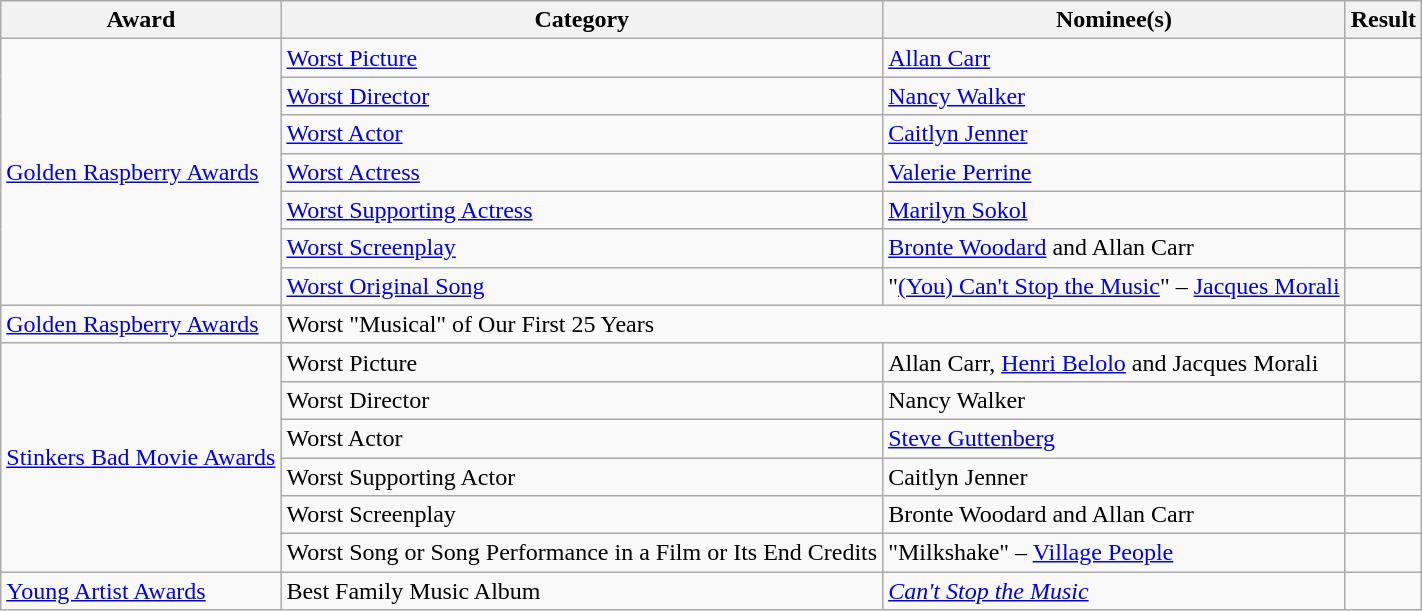<table class="wikitable plainrowheaders">
<tr>
<th>Award</th>
<th>Category</th>
<th>Nominee(s)</th>
<th>Result</th>
</tr>
<tr>
<td rowspan="7"><a href='#'>Golden Raspberry Awards </a></td>
<td><a href='#'>Worst Picture</a></td>
<td><a href='#'>Allan Carr</a></td>
<td></td>
</tr>
<tr>
<td><a href='#'>Worst Director</a></td>
<td><a href='#'>Nancy Walker</a></td>
<td></td>
</tr>
<tr>
<td><a href='#'>Worst Actor</a></td>
<td><a href='#'>Caitlyn Jenner</a></td>
<td></td>
</tr>
<tr>
<td><a href='#'>Worst Actress</a></td>
<td><a href='#'>Valerie Perrine</a></td>
<td></td>
</tr>
<tr>
<td><a href='#'>Worst Supporting Actress</a></td>
<td><a href='#'>Marilyn Sokol</a></td>
<td></td>
</tr>
<tr>
<td><a href='#'>Worst Screenplay</a></td>
<td><a href='#'>Bronte Woodard</a> and Allan Carr</td>
<td></td>
</tr>
<tr>
<td><a href='#'>Worst Original Song</a></td>
<td>"<a href='#'>(You) Can't Stop the Music</a>" – <a href='#'>Jacques Morali</a></td>
<td></td>
</tr>
<tr>
<td><a href='#'>Golden Raspberry Awards </a></td>
<td colspan="2">Worst "Musical" of Our First 25 Years</td>
<td></td>
</tr>
<tr>
<td rowspan="6"><a href='#'>Stinkers Bad Movie Awards</a></td>
<td>Worst Picture</td>
<td>Allan Carr, <a href='#'>Henri Belolo</a> and Jacques Morali</td>
<td></td>
</tr>
<tr>
<td>Worst Director</td>
<td>Nancy Walker</td>
<td></td>
</tr>
<tr>
<td>Worst Actor</td>
<td><a href='#'>Steve Guttenberg</a></td>
<td></td>
</tr>
<tr>
<td>Worst Supporting Actor</td>
<td>Caitlyn Jenner</td>
<td></td>
</tr>
<tr>
<td>Worst Screenplay</td>
<td>Bronte Woodard and Allan Carr</td>
<td></td>
</tr>
<tr>
<td>Worst Song or Song Performance in a Film or Its End Credits</td>
<td>"Milkshake" – <a href='#'>Village People</a></td>
<td></td>
</tr>
<tr>
<td><a href='#'>Young Artist Awards</a></td>
<td>Best Family Music Album</td>
<td><em><a href='#'>Can't Stop the Music</a></em></td>
<td></td>
</tr>
</table>
